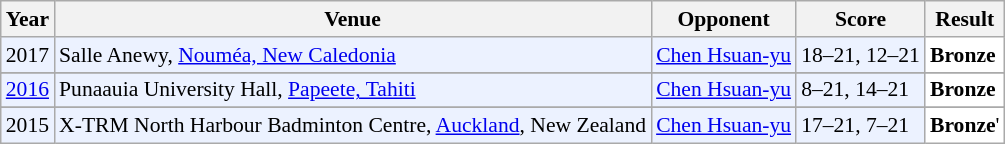<table class="sortable wikitable" style="font-size: 90%;">
<tr>
<th>Year</th>
<th>Venue</th>
<th>Opponent</th>
<th>Score</th>
<th>Result</th>
</tr>
<tr style="background:#ECF2FF">
<td align="center">2017</td>
<td align="left">Salle Anewy, <a href='#'>Nouméa, New Caledonia</a></td>
<td align="left"> <a href='#'>Chen Hsuan-yu</a></td>
<td align="left">18–21, 12–21</td>
<td style="text-align:left; background:white"> <strong>Bronze</strong></td>
</tr>
<tr>
</tr>
<tr style="background:#ECF2FF">
<td align="center"><a href='#'>2016</a></td>
<td align="left">Punaauia University Hall, <a href='#'>Papeete, Tahiti</a></td>
<td align="left"> <a href='#'>Chen Hsuan-yu</a></td>
<td align="left">8–21, 14–21</td>
<td style="text-align:left; background:white"> <strong>Bronze</strong></td>
</tr>
<tr>
</tr>
<tr style="background:#ECF2FF">
<td align="center">2015</td>
<td align="left">X-TRM North Harbour Badminton Centre, <a href='#'>Auckland</a>, New Zealand</td>
<td align="left"> <a href='#'>Chen Hsuan-yu</a></td>
<td align="left">17–21, 7–21</td>
<td style="text-align:left; background:white"> <strong>Bronze</strong>'</td>
</tr>
</table>
